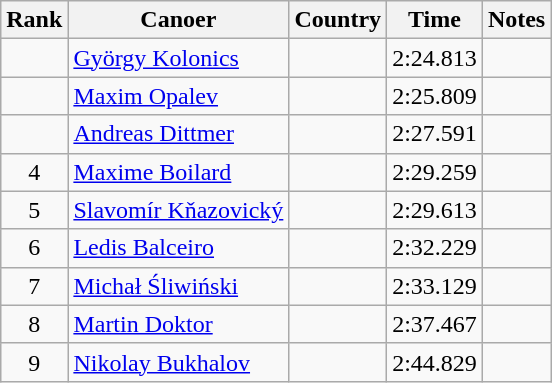<table class="wikitable sortable">
<tr>
<th rowspan=1>Rank</th>
<th rowspan=1>Canoer</th>
<th rowspan=1>Country</th>
<th rowspan=1>Time</th>
<th rowspan=1>Notes</th>
</tr>
<tr>
<td align="center"></td>
<td align="left"><a href='#'>György Kolonics</a></td>
<td align="left"></td>
<td align="center">2:24.813</td>
<td align="center"></td>
</tr>
<tr>
<td align="center"></td>
<td align="left"><a href='#'>Maxim Opalev</a></td>
<td align="left"></td>
<td align="center">2:25.809</td>
<td align="center"></td>
</tr>
<tr>
<td align="center"></td>
<td align="left"><a href='#'>Andreas Dittmer</a></td>
<td align="left"></td>
<td align="center">2:27.591</td>
<td align="center"></td>
</tr>
<tr>
<td align="center">4</td>
<td align="left"><a href='#'>Maxime Boilard</a></td>
<td align="left"></td>
<td align="center">2:29.259</td>
<td align="center"></td>
</tr>
<tr>
<td align="center">5</td>
<td align="left"><a href='#'>Slavomír Kňazovický</a></td>
<td align="left"></td>
<td align="center">2:29.613</td>
<td align="center"></td>
</tr>
<tr>
<td align="center">6</td>
<td align="left"><a href='#'>Ledis Balceiro</a></td>
<td align="left"></td>
<td align="center">2:32.229</td>
<td align="center"></td>
</tr>
<tr>
<td align="center">7</td>
<td align="left"><a href='#'>Michał Śliwiński</a></td>
<td align="left"></td>
<td align="center">2:33.129</td>
<td align="center"></td>
</tr>
<tr>
<td align="center">8</td>
<td align="left"><a href='#'>Martin Doktor</a></td>
<td align="left"></td>
<td align="center">2:37.467</td>
<td align="center"></td>
</tr>
<tr>
<td align="center">9</td>
<td align="left"><a href='#'>Nikolay Bukhalov</a></td>
<td align="left"></td>
<td align="center">2:44.829</td>
<td align="center"></td>
</tr>
</table>
